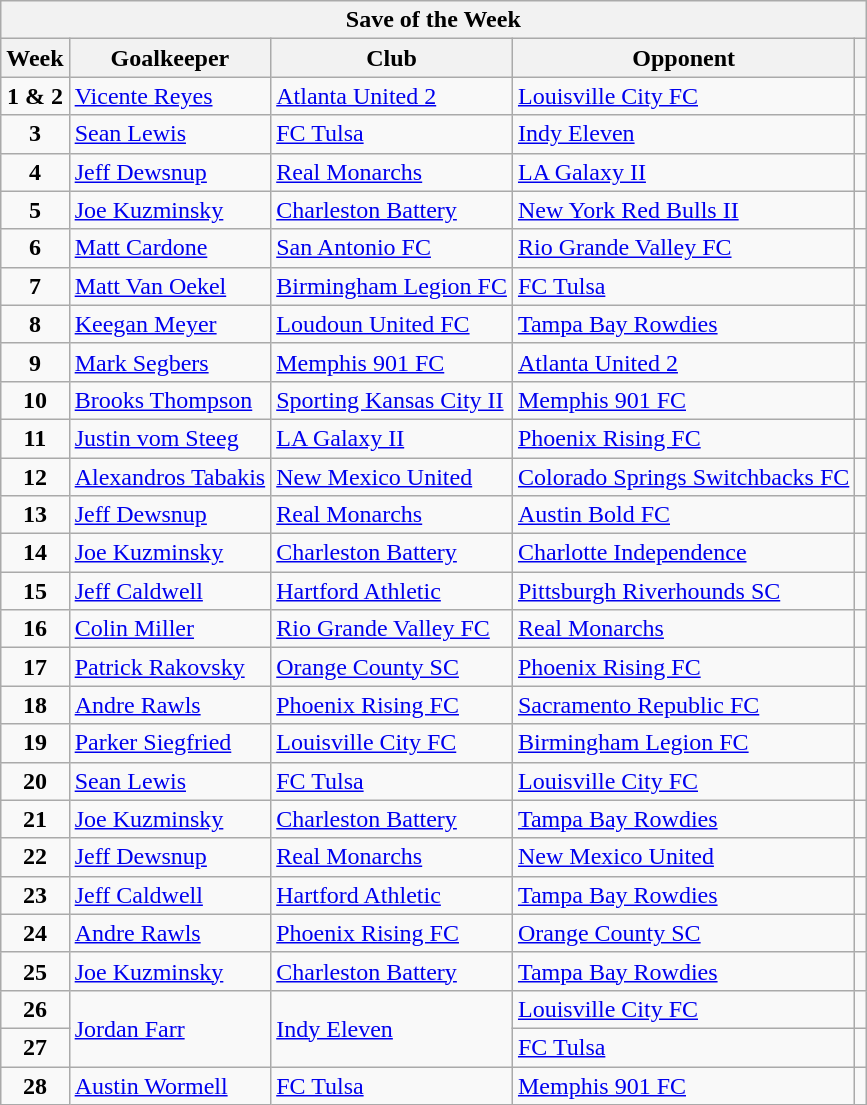<table class="wikitable collapsible collapsed">
<tr>
<th colspan="5">Save of the Week</th>
</tr>
<tr>
<th>Week</th>
<th>Goalkeeper</th>
<th>Club</th>
<th>Opponent</th>
<th></th>
</tr>
<tr>
<td style="text-align: center;"><strong>1 & 2</strong></td>
<td> <a href='#'>Vicente Reyes</a></td>
<td><a href='#'>Atlanta United 2</a></td>
<td><a href='#'>Louisville City FC</a></td>
<td style="text-align:center"></td>
</tr>
<tr>
<td style="text-align: center;"><strong>3</strong></td>
<td> <a href='#'>Sean Lewis</a></td>
<td><a href='#'>FC Tulsa</a></td>
<td><a href='#'>Indy Eleven</a></td>
<td style="text-align:center"></td>
</tr>
<tr>
<td style="text-align: center;"><strong>4</strong></td>
<td> <a href='#'>Jeff Dewsnup</a></td>
<td><a href='#'>Real Monarchs</a></td>
<td><a href='#'>LA Galaxy II</a></td>
<td style="text-align:center"></td>
</tr>
<tr>
<td style="text-align: center;"><strong>5</strong></td>
<td> <a href='#'>Joe Kuzminsky</a></td>
<td><a href='#'>Charleston Battery</a></td>
<td><a href='#'>New York Red Bulls II</a></td>
<td style="text-align:center"></td>
</tr>
<tr>
<td style="text-align: center;"><strong>6</strong></td>
<td> <a href='#'>Matt Cardone</a></td>
<td><a href='#'>San Antonio FC</a></td>
<td><a href='#'>Rio Grande Valley FC</a></td>
<td style="text-align:center"></td>
</tr>
<tr>
<td style="text-align: center;"><strong>7</strong></td>
<td> <a href='#'>Matt Van Oekel</a></td>
<td><a href='#'>Birmingham Legion FC</a></td>
<td><a href='#'>FC Tulsa</a></td>
<td style="text-align:center"></td>
</tr>
<tr>
<td style="text-align: center;"><strong>8</strong></td>
<td> <a href='#'>Keegan Meyer</a></td>
<td><a href='#'>Loudoun United FC</a></td>
<td><a href='#'>Tampa Bay Rowdies</a></td>
<td style="text-align:center"></td>
</tr>
<tr>
<td style="text-align: center;"><strong>9</strong></td>
<td> <a href='#'>Mark Segbers</a></td>
<td><a href='#'>Memphis 901 FC</a></td>
<td><a href='#'>Atlanta United 2</a></td>
<td style="text-align:center"></td>
</tr>
<tr>
<td style="text-align: center;"><strong>10</strong></td>
<td> <a href='#'>Brooks Thompson</a></td>
<td><a href='#'>Sporting Kansas City II</a></td>
<td><a href='#'>Memphis 901 FC</a></td>
<td style="text-align:center"></td>
</tr>
<tr>
<td style="text-align: center;"><strong>11</strong></td>
<td> <a href='#'>Justin vom Steeg</a></td>
<td><a href='#'>LA Galaxy II</a></td>
<td><a href='#'>Phoenix Rising FC</a></td>
<td style="text-align:center"></td>
</tr>
<tr>
<td style="text-align: center;"><strong>12</strong></td>
<td> <a href='#'>Alexandros Tabakis</a></td>
<td><a href='#'>New Mexico United</a></td>
<td><a href='#'>Colorado Springs Switchbacks FC</a></td>
<td style="text-align:center"></td>
</tr>
<tr>
<td style="text-align: center;"><strong>13</strong></td>
<td> <a href='#'>Jeff Dewsnup</a></td>
<td><a href='#'>Real Monarchs</a></td>
<td><a href='#'>Austin Bold FC</a></td>
<td style="text-align:center"></td>
</tr>
<tr>
<td style="text-align: center;"><strong>14</strong></td>
<td> <a href='#'>Joe Kuzminsky</a></td>
<td><a href='#'>Charleston Battery</a></td>
<td><a href='#'>Charlotte Independence</a></td>
<td style="text-align:center"></td>
</tr>
<tr>
<td style="text-align: center;"><strong>15</strong></td>
<td> <a href='#'>Jeff Caldwell</a></td>
<td><a href='#'>Hartford Athletic</a></td>
<td><a href='#'>Pittsburgh Riverhounds SC</a></td>
<td style="text-align:center"></td>
</tr>
<tr>
<td style="text-align: center;"><strong>16</strong></td>
<td> <a href='#'>Colin Miller</a></td>
<td><a href='#'>Rio Grande Valley FC</a></td>
<td><a href='#'>Real Monarchs</a></td>
<td style="text-align:center"></td>
</tr>
<tr>
<td style="text-align: center;"><strong>17</strong></td>
<td> <a href='#'>Patrick Rakovsky</a></td>
<td><a href='#'>Orange County SC</a></td>
<td><a href='#'>Phoenix Rising FC</a></td>
<td style="text-align:center"></td>
</tr>
<tr>
<td style="text-align: center;"><strong>18</strong></td>
<td> <a href='#'>Andre Rawls</a></td>
<td><a href='#'>Phoenix Rising FC</a></td>
<td><a href='#'>Sacramento Republic FC</a></td>
<td style="text-align:center"></td>
</tr>
<tr>
<td style="text-align: center;"><strong>19</strong></td>
<td> <a href='#'>Parker Siegfried</a></td>
<td><a href='#'>Louisville City FC</a></td>
<td><a href='#'>Birmingham Legion FC</a></td>
<td style="text-align:center"></td>
</tr>
<tr>
<td style="text-align: center;"><strong>20</strong></td>
<td> <a href='#'>Sean Lewis</a></td>
<td><a href='#'>FC Tulsa</a></td>
<td><a href='#'>Louisville City FC</a></td>
<td style="text-align:center"></td>
</tr>
<tr>
<td style="text-align: center;"><strong>21</strong></td>
<td> <a href='#'>Joe Kuzminsky</a></td>
<td><a href='#'>Charleston Battery</a></td>
<td><a href='#'>Tampa Bay Rowdies</a></td>
<td style="text-align:center"></td>
</tr>
<tr>
<td style="text-align: center;"><strong>22</strong></td>
<td> <a href='#'>Jeff Dewsnup</a></td>
<td><a href='#'>Real Monarchs</a></td>
<td><a href='#'>New Mexico United</a></td>
<td style="text-align:center"></td>
</tr>
<tr>
<td style="text-align: center;"><strong>23</strong></td>
<td> <a href='#'>Jeff Caldwell</a></td>
<td><a href='#'>Hartford Athletic</a></td>
<td><a href='#'>Tampa Bay Rowdies</a></td>
<td style="text-align:center"></td>
</tr>
<tr>
<td style="text-align: center;"><strong>24</strong></td>
<td> <a href='#'>Andre Rawls</a></td>
<td><a href='#'>Phoenix Rising FC</a></td>
<td><a href='#'>Orange County SC</a></td>
<td style="text-align:center"></td>
</tr>
<tr>
<td style="text-align: center;"><strong>25</strong></td>
<td> <a href='#'>Joe Kuzminsky</a></td>
<td><a href='#'>Charleston Battery</a></td>
<td><a href='#'>Tampa Bay Rowdies</a></td>
<td style="text-align:center"></td>
</tr>
<tr>
<td style="text-align: center;"><strong>26</strong></td>
<td rowspan=2> <a href='#'>Jordan Farr</a></td>
<td rowspan=2><a href='#'>Indy Eleven</a></td>
<td><a href='#'>Louisville City FC</a></td>
<td style="text-align:center"></td>
</tr>
<tr>
<td style="text-align: center;"><strong>27</strong></td>
<td><a href='#'>FC Tulsa</a></td>
<td style="text-align:center"></td>
</tr>
<tr>
<td style="text-align: center;"><strong>28</strong></td>
<td> <a href='#'>Austin Wormell</a></td>
<td><a href='#'>FC Tulsa</a></td>
<td><a href='#'>Memphis 901 FC</a></td>
<td style="text-align:center"></td>
</tr>
</table>
